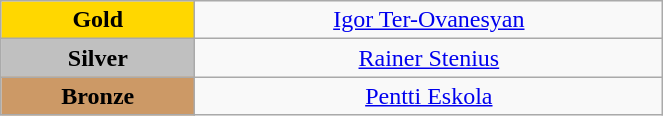<table class="wikitable" style="text-align:center; " width="35%">
<tr>
<td bgcolor="gold"><strong>Gold</strong></td>
<td><a href='#'>Igor Ter-Ovanesyan</a><br>  <small><em></em></small></td>
</tr>
<tr>
<td bgcolor="silver"><strong>Silver</strong></td>
<td><a href='#'>Rainer Stenius</a><br>  <small><em></em></small></td>
</tr>
<tr>
<td bgcolor="CC9966"><strong>Bronze</strong></td>
<td><a href='#'>Pentti Eskola</a><br>  <small><em></em></small></td>
</tr>
</table>
